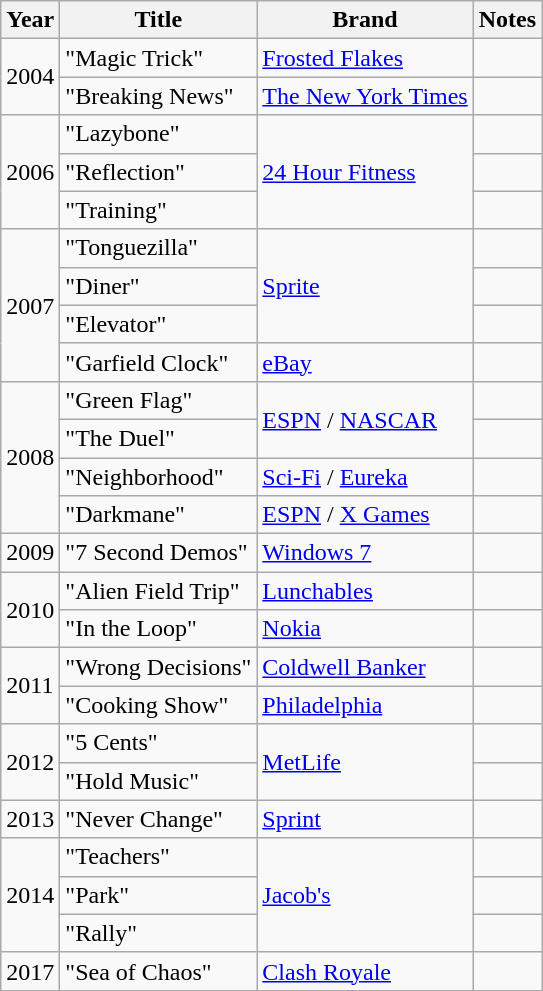<table class="wikitable">
<tr>
<th>Year</th>
<th>Title</th>
<th>Brand</th>
<th>Notes</th>
</tr>
<tr>
<td rowspan=2>2004</td>
<td>"Magic Trick"</td>
<td><a href='#'>Frosted Flakes</a></td>
<td></td>
</tr>
<tr>
<td>"Breaking News"</td>
<td><a href='#'>The New York Times</a></td>
<td></td>
</tr>
<tr>
<td rowspan=3>2006</td>
<td>"Lazybone"</td>
<td rowspan="3"><a href='#'>24 Hour Fitness</a></td>
<td></td>
</tr>
<tr>
<td>"Reflection"</td>
<td></td>
</tr>
<tr>
<td>"Training"</td>
<td></td>
</tr>
<tr>
<td rowspan=4>2007</td>
<td>"Tonguezilla"</td>
<td rowspan="3"><a href='#'>Sprite</a></td>
<td></td>
</tr>
<tr>
<td>"Diner"</td>
<td></td>
</tr>
<tr>
<td>"Elevator"</td>
<td></td>
</tr>
<tr>
<td>"Garfield Clock"</td>
<td><a href='#'>eBay</a></td>
<td></td>
</tr>
<tr>
<td rowspan=4>2008</td>
<td>"Green Flag"</td>
<td rowspan="2"><a href='#'>ESPN</a> / <a href='#'>NASCAR</a></td>
<td></td>
</tr>
<tr>
<td>"The Duel"</td>
<td></td>
</tr>
<tr>
<td>"Neighborhood"</td>
<td><a href='#'>Sci-Fi</a> / <a href='#'>Eureka</a></td>
<td></td>
</tr>
<tr>
<td>"Darkmane"</td>
<td><a href='#'>ESPN</a> / <a href='#'>X Games</a></td>
<td></td>
</tr>
<tr>
<td>2009</td>
<td>"7 Second Demos"</td>
<td><a href='#'>Windows 7</a></td>
<td></td>
</tr>
<tr>
<td rowspan=2>2010</td>
<td>"Alien Field Trip"</td>
<td><a href='#'>Lunchables</a></td>
<td></td>
</tr>
<tr>
<td>"In the Loop"</td>
<td><a href='#'>Nokia</a></td>
<td></td>
</tr>
<tr>
<td rowspan=2>2011</td>
<td>"Wrong Decisions"</td>
<td><a href='#'>Coldwell Banker</a></td>
<td></td>
</tr>
<tr>
<td>"Cooking Show"</td>
<td><a href='#'>Philadelphia</a></td>
<td></td>
</tr>
<tr>
<td rowspan=2>2012</td>
<td>"5 Cents"</td>
<td rowspan="2"><a href='#'>MetLife</a></td>
<td></td>
</tr>
<tr>
<td>"Hold Music"</td>
<td></td>
</tr>
<tr>
<td>2013</td>
<td>"Never Change"</td>
<td><a href='#'>Sprint</a></td>
<td></td>
</tr>
<tr>
<td rowspan=3>2014</td>
<td>"Teachers"</td>
<td rowspan="3"><a href='#'>Jacob's</a></td>
<td></td>
</tr>
<tr>
<td>"Park"</td>
<td></td>
</tr>
<tr>
<td>"Rally"</td>
<td></td>
</tr>
<tr>
<td>2017</td>
<td>"Sea of Chaos"</td>
<td><a href='#'>Clash Royale</a></td>
<td></td>
</tr>
<tr>
</tr>
</table>
